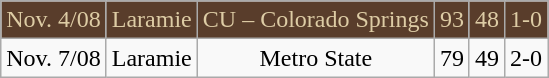<table class="wikitable" style="text-align:center">
<tr style="background:#593d2b; color:#ddcca5;">
<td>Nov. 4/08</td>
<td>Laramie</td>
<td>CU – Colorado Springs</td>
<td>93</td>
<td>48</td>
<td>1-0</td>
</tr>
<tr>
<td>Nov. 7/08</td>
<td>Laramie</td>
<td>Metro State</td>
<td>79</td>
<td>49</td>
<td>2-0</td>
</tr>
</table>
